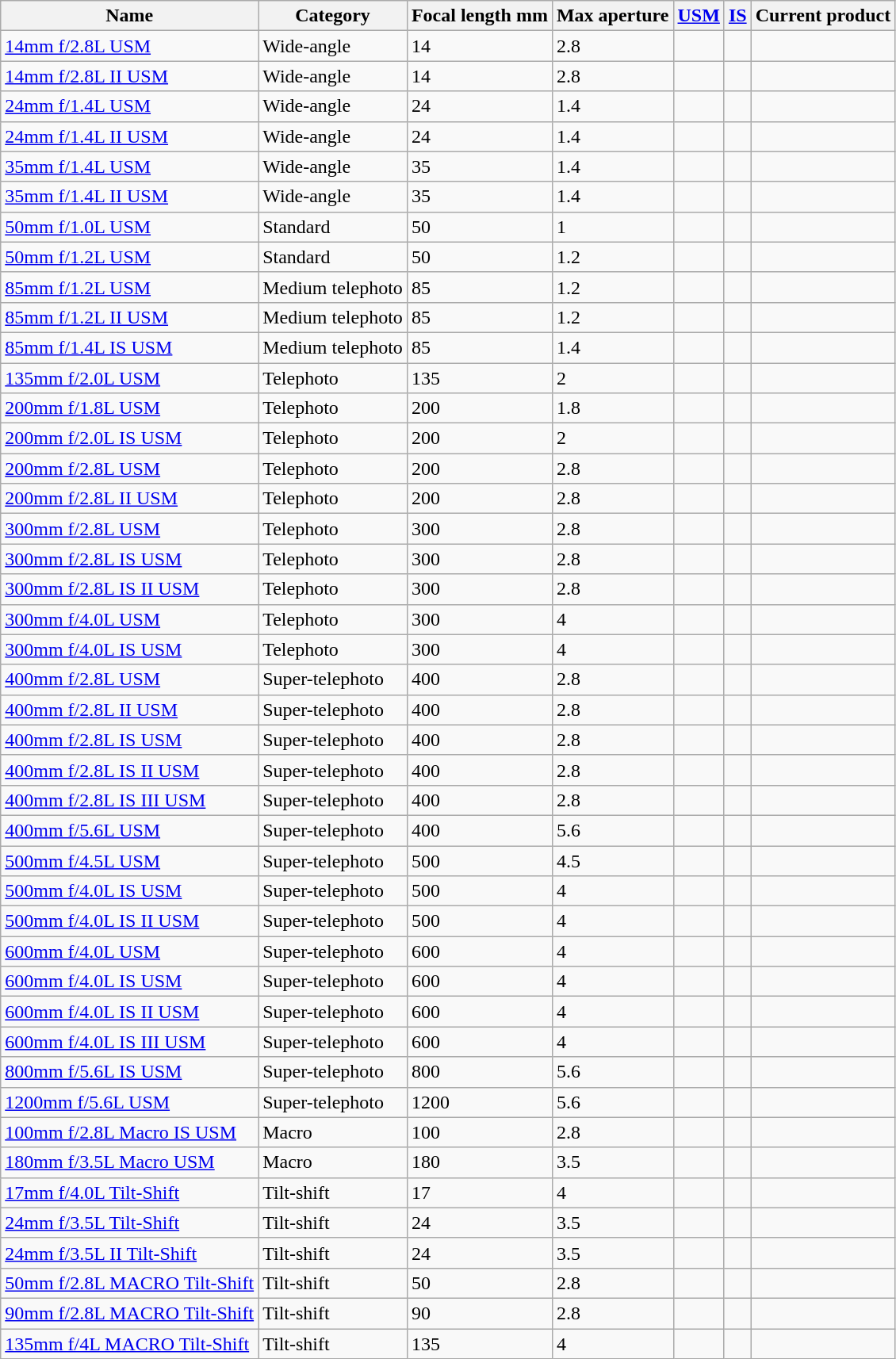<table class="wikitable sortable">
<tr>
<th>Name</th>
<th>Category</th>
<th>Focal length mm</th>
<th>Max aperture </th>
<th><a href='#'>USM</a></th>
<th><a href='#'>IS</a></th>
<th>Current product</th>
</tr>
<tr>
<td><a href='#'>14mm f/2.8L USM</a></td>
<td>Wide-angle</td>
<td>14</td>
<td>2.8</td>
<td></td>
<td></td>
<td></td>
</tr>
<tr>
<td><a href='#'>14mm f/2.8L II USM</a></td>
<td>Wide-angle</td>
<td>14</td>
<td>2.8</td>
<td></td>
<td></td>
<td></td>
</tr>
<tr>
<td><a href='#'>24mm f/1.4L USM</a></td>
<td>Wide-angle</td>
<td>24</td>
<td>1.4</td>
<td></td>
<td></td>
<td></td>
</tr>
<tr>
<td><a href='#'>24mm f/1.4L II USM</a></td>
<td>Wide-angle</td>
<td>24</td>
<td>1.4</td>
<td></td>
<td></td>
<td></td>
</tr>
<tr>
<td><a href='#'>35mm f/1.4L USM</a></td>
<td>Wide-angle</td>
<td>35</td>
<td>1.4</td>
<td></td>
<td></td>
<td></td>
</tr>
<tr>
<td><a href='#'>35mm f/1.4L II USM</a></td>
<td>Wide-angle</td>
<td>35</td>
<td>1.4</td>
<td></td>
<td></td>
<td></td>
</tr>
<tr>
<td><a href='#'>50mm f/1.0L USM</a></td>
<td>Standard</td>
<td>50</td>
<td>1</td>
<td></td>
<td></td>
<td></td>
</tr>
<tr>
<td><a href='#'>50mm f/1.2L USM</a></td>
<td>Standard</td>
<td>50</td>
<td>1.2</td>
<td></td>
<td></td>
<td></td>
</tr>
<tr>
<td><a href='#'>85mm f/1.2L USM</a></td>
<td>Medium telephoto</td>
<td>85</td>
<td>1.2</td>
<td></td>
<td></td>
<td></td>
</tr>
<tr>
<td><a href='#'>85mm f/1.2L II USM</a></td>
<td>Medium telephoto</td>
<td>85</td>
<td>1.2</td>
<td></td>
<td></td>
<td></td>
</tr>
<tr>
<td><a href='#'>85mm f/1.4L IS USM</a></td>
<td>Medium telephoto</td>
<td>85</td>
<td>1.4</td>
<td></td>
<td></td>
<td></td>
</tr>
<tr>
<td><a href='#'>135mm f/2.0L USM</a></td>
<td>Telephoto</td>
<td>135</td>
<td>2</td>
<td></td>
<td></td>
<td></td>
</tr>
<tr>
<td><a href='#'>200mm f/1.8L USM</a></td>
<td>Telephoto</td>
<td>200</td>
<td>1.8</td>
<td></td>
<td></td>
<td></td>
</tr>
<tr>
<td><a href='#'>200mm f/2.0L IS USM</a></td>
<td>Telephoto</td>
<td>200</td>
<td>2</td>
<td></td>
<td></td>
<td></td>
</tr>
<tr>
<td><a href='#'>200mm f/2.8L USM</a></td>
<td>Telephoto</td>
<td>200</td>
<td>2.8</td>
<td></td>
<td></td>
<td></td>
</tr>
<tr>
<td><a href='#'>200mm f/2.8L II USM</a></td>
<td>Telephoto</td>
<td>200</td>
<td>2.8</td>
<td></td>
<td></td>
<td></td>
</tr>
<tr>
<td><a href='#'>300mm f/2.8L USM</a></td>
<td>Telephoto</td>
<td>300</td>
<td>2.8</td>
<td></td>
<td></td>
<td></td>
</tr>
<tr>
<td><a href='#'>300mm f/2.8L IS USM</a></td>
<td>Telephoto</td>
<td>300</td>
<td>2.8</td>
<td></td>
<td></td>
<td></td>
</tr>
<tr>
<td><a href='#'>300mm f/2.8L IS II USM</a></td>
<td>Telephoto</td>
<td>300</td>
<td>2.8</td>
<td></td>
<td></td>
<td></td>
</tr>
<tr>
<td><a href='#'>300mm f/4.0L USM</a></td>
<td>Telephoto</td>
<td>300</td>
<td>4</td>
<td></td>
<td></td>
<td></td>
</tr>
<tr>
<td><a href='#'>300mm f/4.0L IS USM</a></td>
<td>Telephoto</td>
<td>300</td>
<td>4</td>
<td></td>
<td></td>
<td></td>
</tr>
<tr>
<td><a href='#'>400mm f/2.8L USM</a></td>
<td>Super-telephoto</td>
<td>400</td>
<td>2.8</td>
<td></td>
<td></td>
<td></td>
</tr>
<tr>
<td><a href='#'>400mm f/2.8L II USM</a></td>
<td>Super-telephoto</td>
<td>400</td>
<td>2.8</td>
<td></td>
<td></td>
<td></td>
</tr>
<tr>
<td><a href='#'>400mm f/2.8L IS USM</a></td>
<td>Super-telephoto</td>
<td>400</td>
<td>2.8</td>
<td></td>
<td></td>
<td></td>
</tr>
<tr>
<td><a href='#'>400mm f/2.8L IS II USM</a></td>
<td>Super-telephoto</td>
<td>400</td>
<td>2.8</td>
<td></td>
<td></td>
<td></td>
</tr>
<tr>
<td><a href='#'>400mm f/2.8L IS III USM</a></td>
<td>Super-telephoto</td>
<td>400</td>
<td>2.8</td>
<td></td>
<td></td>
<td></td>
</tr>
<tr>
<td><a href='#'>400mm f/5.6L USM</a></td>
<td>Super-telephoto</td>
<td>400</td>
<td>5.6</td>
<td></td>
<td></td>
<td></td>
</tr>
<tr>
<td><a href='#'>500mm f/4.5L USM</a></td>
<td>Super-telephoto</td>
<td>500</td>
<td>4.5</td>
<td></td>
<td></td>
<td></td>
</tr>
<tr>
<td><a href='#'>500mm f/4.0L IS USM</a></td>
<td>Super-telephoto</td>
<td>500</td>
<td>4</td>
<td></td>
<td></td>
<td></td>
</tr>
<tr>
<td><a href='#'>500mm f/4.0L IS II USM</a></td>
<td>Super-telephoto</td>
<td>500</td>
<td>4</td>
<td></td>
<td></td>
<td></td>
</tr>
<tr>
<td><a href='#'>600mm f/4.0L USM</a></td>
<td>Super-telephoto</td>
<td>600</td>
<td>4</td>
<td></td>
<td></td>
<td></td>
</tr>
<tr>
<td><a href='#'>600mm f/4.0L IS USM</a></td>
<td>Super-telephoto</td>
<td>600</td>
<td>4</td>
<td></td>
<td></td>
<td></td>
</tr>
<tr>
<td><a href='#'>600mm f/4.0L IS II USM</a></td>
<td>Super-telephoto</td>
<td>600</td>
<td>4</td>
<td></td>
<td></td>
<td></td>
</tr>
<tr>
<td><a href='#'>600mm f/4.0L IS III USM</a></td>
<td>Super-telephoto</td>
<td>600</td>
<td>4</td>
<td></td>
<td></td>
<td></td>
</tr>
<tr>
<td><a href='#'>800mm f/5.6L IS USM</a></td>
<td>Super-telephoto</td>
<td>800</td>
<td>5.6</td>
<td></td>
<td></td>
<td></td>
</tr>
<tr>
<td><a href='#'>1200mm f/5.6L USM</a></td>
<td>Super-telephoto</td>
<td>1200</td>
<td>5.6</td>
<td></td>
<td></td>
<td></td>
</tr>
<tr>
<td><a href='#'>100mm f/2.8L Macro IS USM</a></td>
<td>Macro</td>
<td>100</td>
<td>2.8</td>
<td></td>
<td></td>
<td></td>
</tr>
<tr>
<td><a href='#'>180mm f/3.5L Macro USM</a></td>
<td>Macro</td>
<td>180</td>
<td>3.5</td>
<td></td>
<td></td>
<td></td>
</tr>
<tr>
<td><a href='#'>17mm f/4.0L Tilt-Shift</a></td>
<td>Tilt-shift</td>
<td>17</td>
<td>4</td>
<td></td>
<td></td>
<td></td>
</tr>
<tr>
<td><a href='#'>24mm f/3.5L Tilt-Shift</a></td>
<td>Tilt-shift</td>
<td>24</td>
<td>3.5</td>
<td></td>
<td></td>
<td></td>
</tr>
<tr>
<td><a href='#'>24mm f/3.5L II Tilt-Shift</a></td>
<td>Tilt-shift</td>
<td>24</td>
<td>3.5</td>
<td></td>
<td></td>
<td></td>
</tr>
<tr>
<td><a href='#'>50mm f/2.8L MACRO Tilt-Shift</a></td>
<td>Tilt-shift</td>
<td>50</td>
<td>2.8</td>
<td></td>
<td></td>
<td></td>
</tr>
<tr>
<td><a href='#'>90mm f/2.8L MACRO Tilt-Shift</a></td>
<td>Tilt-shift</td>
<td>90</td>
<td>2.8</td>
<td></td>
<td></td>
<td></td>
</tr>
<tr>
<td><a href='#'>135mm f/4L MACRO Tilt-Shift</a></td>
<td>Tilt-shift</td>
<td>135</td>
<td>4</td>
<td></td>
<td></td>
<td></td>
</tr>
</table>
